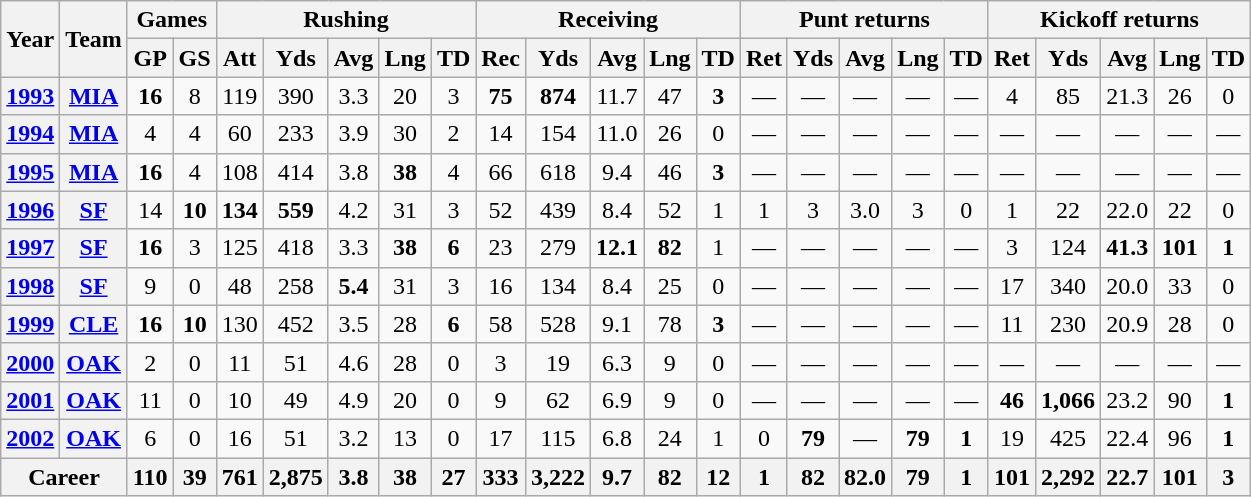<table class="wikitable" style="text-align:center;">
<tr>
<th rowspan="2">Year</th>
<th rowspan="2">Team</th>
<th colspan="2">Games</th>
<th colspan="5">Rushing</th>
<th colspan="5">Receiving</th>
<th colspan="5">Punt returns</th>
<th colspan="5">Kickoff returns</th>
</tr>
<tr>
<th>GP</th>
<th>GS</th>
<th>Att</th>
<th>Yds</th>
<th>Avg</th>
<th>Lng</th>
<th>TD</th>
<th>Rec</th>
<th>Yds</th>
<th>Avg</th>
<th>Lng</th>
<th>TD</th>
<th>Ret</th>
<th>Yds</th>
<th>Avg</th>
<th>Lng</th>
<th>TD</th>
<th>Ret</th>
<th>Yds</th>
<th>Avg</th>
<th>Lng</th>
<th>TD</th>
</tr>
<tr>
<th><a href='#'>1993</a></th>
<th><a href='#'>MIA</a></th>
<td><strong>16</strong></td>
<td>8</td>
<td>119</td>
<td>390</td>
<td>3.3</td>
<td>20</td>
<td>3</td>
<td><strong>75</strong></td>
<td><strong>874</strong></td>
<td>11.7</td>
<td>47</td>
<td><strong>3</strong></td>
<td>—</td>
<td>—</td>
<td>—</td>
<td>—</td>
<td>—</td>
<td>4</td>
<td>85</td>
<td>21.3</td>
<td>26</td>
<td>0</td>
</tr>
<tr>
<th><a href='#'>1994</a></th>
<th><a href='#'>MIA</a></th>
<td>4</td>
<td>4</td>
<td>60</td>
<td>233</td>
<td>3.9</td>
<td>30</td>
<td>2</td>
<td>14</td>
<td>154</td>
<td>11.0</td>
<td>26</td>
<td>0</td>
<td>—</td>
<td>—</td>
<td>—</td>
<td>—</td>
<td>—</td>
<td>—</td>
<td>—</td>
<td>—</td>
<td>—</td>
<td>—</td>
</tr>
<tr>
<th><a href='#'>1995</a></th>
<th><a href='#'>MIA</a></th>
<td><strong>16</strong></td>
<td>4</td>
<td>108</td>
<td>414</td>
<td>3.8</td>
<td><strong>38</strong></td>
<td>4</td>
<td>66</td>
<td>618</td>
<td>9.4</td>
<td>46</td>
<td><strong>3</strong></td>
<td>—</td>
<td>—</td>
<td>—</td>
<td>—</td>
<td>—</td>
<td>—</td>
<td>—</td>
<td>—</td>
<td>—</td>
<td>—</td>
</tr>
<tr>
<th><a href='#'>1996</a></th>
<th><a href='#'>SF</a></th>
<td>14</td>
<td><strong>10</strong></td>
<td><strong>134</strong></td>
<td><strong>559</strong></td>
<td>4.2</td>
<td>31</td>
<td>3</td>
<td>52</td>
<td>439</td>
<td>8.4</td>
<td>52</td>
<td>1</td>
<td>1</td>
<td>3</td>
<td>3.0</td>
<td>3</td>
<td>0</td>
<td>1</td>
<td>22</td>
<td>22.0</td>
<td>22</td>
<td>0</td>
</tr>
<tr>
<th><a href='#'>1997</a></th>
<th><a href='#'>SF</a></th>
<td><strong>16</strong></td>
<td>3</td>
<td>125</td>
<td>418</td>
<td>3.3</td>
<td><strong>38</strong></td>
<td><strong>6</strong></td>
<td>23</td>
<td>279</td>
<td><strong>12.1</strong></td>
<td><strong>82</strong></td>
<td>1</td>
<td>—</td>
<td>—</td>
<td>—</td>
<td>—</td>
<td>—</td>
<td>3</td>
<td>124</td>
<td><strong>41.3</strong></td>
<td><strong>101</strong></td>
<td><strong>1</strong></td>
</tr>
<tr>
<th><a href='#'>1998</a></th>
<th><a href='#'>SF</a></th>
<td>9</td>
<td>0</td>
<td>48</td>
<td>258</td>
<td><strong>5.4</strong></td>
<td>31</td>
<td>3</td>
<td>16</td>
<td>134</td>
<td>8.4</td>
<td>25</td>
<td>0</td>
<td>—</td>
<td>—</td>
<td>—</td>
<td>—</td>
<td>—</td>
<td>17</td>
<td>340</td>
<td>20.0</td>
<td>33</td>
<td>0</td>
</tr>
<tr>
<th><a href='#'>1999</a></th>
<th><a href='#'>CLE</a></th>
<td><strong>16</strong></td>
<td><strong>10</strong></td>
<td>130</td>
<td>452</td>
<td>3.5</td>
<td>28</td>
<td><strong>6</strong></td>
<td>58</td>
<td>528</td>
<td>9.1</td>
<td>78</td>
<td><strong>3</strong></td>
<td>—</td>
<td>—</td>
<td>—</td>
<td>—</td>
<td>—</td>
<td>11</td>
<td>230</td>
<td>20.9</td>
<td>28</td>
<td>0</td>
</tr>
<tr>
<th><a href='#'>2000</a></th>
<th><a href='#'>OAK</a></th>
<td>2</td>
<td>0</td>
<td>11</td>
<td>51</td>
<td>4.6</td>
<td>28</td>
<td>0</td>
<td>3</td>
<td>19</td>
<td>6.3</td>
<td>9</td>
<td>0</td>
<td>—</td>
<td>—</td>
<td>—</td>
<td>—</td>
<td>—</td>
<td>—</td>
<td>—</td>
<td>—</td>
<td>—</td>
<td>—</td>
</tr>
<tr>
<th><a href='#'>2001</a></th>
<th><a href='#'>OAK</a></th>
<td>11</td>
<td>0</td>
<td>10</td>
<td>49</td>
<td>4.9</td>
<td>20</td>
<td>0</td>
<td>9</td>
<td>62</td>
<td>6.9</td>
<td>9</td>
<td>0</td>
<td>—</td>
<td>—</td>
<td>—</td>
<td>—</td>
<td>—</td>
<td><strong>46</strong></td>
<td><strong>1,066</strong></td>
<td>23.2</td>
<td>90</td>
<td><strong>1</strong></td>
</tr>
<tr>
<th><a href='#'>2002</a></th>
<th><a href='#'>OAK</a></th>
<td>6</td>
<td>0</td>
<td>16</td>
<td>51</td>
<td>3.2</td>
<td>13</td>
<td>0</td>
<td>17</td>
<td>115</td>
<td>6.8</td>
<td>24</td>
<td>1</td>
<td>0</td>
<td><strong>79</strong></td>
<td>—</td>
<td><strong>79</strong></td>
<td><strong>1</strong></td>
<td>19</td>
<td>425</td>
<td>22.4</td>
<td>96</td>
<td><strong>1</strong></td>
</tr>
<tr>
<th colspan="2">Career</th>
<th>110</th>
<th>39</th>
<th>761</th>
<th>2,875</th>
<th>3.8</th>
<th>38</th>
<th>27</th>
<th>333</th>
<th>3,222</th>
<th>9.7</th>
<th>82</th>
<th>12</th>
<th>1</th>
<th>82</th>
<th>82.0</th>
<th>79</th>
<th>1</th>
<th>101</th>
<th>2,292</th>
<th>22.7</th>
<th>101</th>
<th>3</th>
</tr>
</table>
